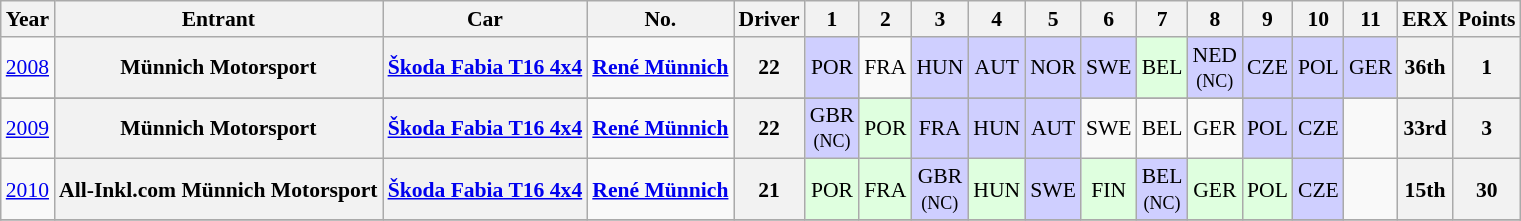<table class="wikitable" border="1" style="text-align:center; font-size:90%;">
<tr valign="top">
<th>Year</th>
<th>Entrant</th>
<th>Car</th>
<th>No.</th>
<th>Driver</th>
<th>1</th>
<th>2</th>
<th>3</th>
<th>4</th>
<th>5</th>
<th>6</th>
<th>7</th>
<th>8</th>
<th>9</th>
<th>10</th>
<th>11</th>
<th>ERX</th>
<th>Points</th>
</tr>
<tr>
<td><a href='#'>2008</a></td>
<th>Münnich Motorsport</th>
<th><a href='#'>Škoda Fabia T16 4x4</a></th>
<td align="left"><strong> <a href='#'>René Münnich</a></strong></td>
<th>22</th>
<td style="background:#CFCFFF;">POR<br></td>
<td>FRA</td>
<td style="background:#CFCFFF;">HUN<br></td>
<td style="background:#CFCFFF;">AUT<br></td>
<td style="background:#CFCFFF;">NOR<br></td>
<td style="background:#CFCFFF;">SWE<br></td>
<td style="background:#DFFFDF;">BEL<br></td>
<td style="background:#CFCFFF;">NED<br><small>(NC)</small></td>
<td style="background:#CFCFFF;">CZE<br></td>
<td style="background:#CFCFFF;">POL<br></td>
<td style="background:#CFCFFF;">GER<br></td>
<th>36th</th>
<th>1</th>
</tr>
<tr>
</tr>
<tr>
<td><a href='#'>2009</a></td>
<th>Münnich Motorsport</th>
<th><a href='#'>Škoda Fabia T16 4x4</a></th>
<td align="left"><strong> <a href='#'>René Münnich</a></strong></td>
<th>22</th>
<td style="background:#CFCFFF;">GBR <br><small>(NC)</small></td>
<td style="background:#DFFFDF;">POR <br></td>
<td style="background:#CFCFFF;">FRA <br></td>
<td style="background:#CFCFFF;">HUN <br></td>
<td style="background:#CFCFFF;">AUT <br></td>
<td>SWE</td>
<td>BEL</td>
<td>GER</td>
<td style="background:#CFCFFF;">POL <br></td>
<td style="background:#CFCFFF;">CZE <br></td>
<td></td>
<th>33rd</th>
<th>3</th>
</tr>
<tr>
<td><a href='#'>2010</a></td>
<th>All-Inkl.com Münnich Motorsport</th>
<th><a href='#'>Škoda Fabia T16 4x4</a></th>
<td align="left"><strong> <a href='#'>René Münnich</a></strong></td>
<th>21</th>
<td style="background:#DFFFDF;">POR<br></td>
<td style="background:#DFFFDF;">FRA<br></td>
<td style="background:#CFCFFF;">GBR<br><small>(NC)</small></td>
<td style="background:#DFFFDF;">HUN<br></td>
<td style="background:#CFCFFF;">SWE<br></td>
<td style="background:#DFFFDF;">FIN<br></td>
<td style="background:#CFCFFF;">BEL<br><small>(NC)</small></td>
<td style="background:#DFFFDF;">GER<br></td>
<td style="background:#DFFFDF;">POL<br></td>
<td style="background:#CFCFFF;">CZE<br></td>
<td></td>
<th>15th</th>
<th>30</th>
</tr>
<tr>
</tr>
</table>
